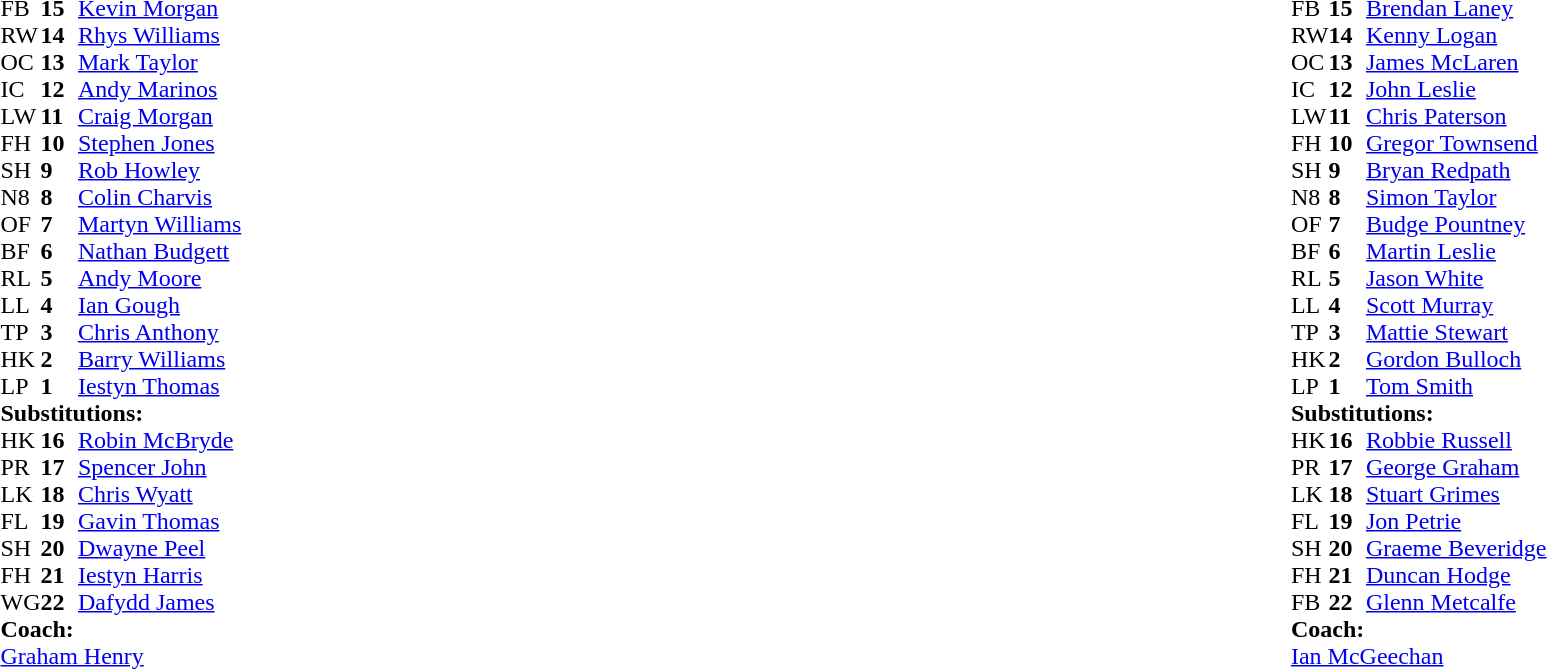<table width="100%">
<tr>
<td style="vertical-align:top" width="50%"><br><table cellspacing="0" cellpadding="0">
<tr>
<th width="25"></th>
<th width="25"></th>
</tr>
<tr>
<td>FB</td>
<td><strong>15</strong></td>
<td><a href='#'>Kevin Morgan</a></td>
</tr>
<tr>
<td>RW</td>
<td><strong>14</strong></td>
<td><a href='#'>Rhys Williams</a></td>
</tr>
<tr>
<td>OC</td>
<td><strong>13</strong></td>
<td><a href='#'>Mark Taylor</a></td>
</tr>
<tr>
<td>IC</td>
<td><strong>12</strong></td>
<td><a href='#'>Andy Marinos</a></td>
<td></td>
<td></td>
</tr>
<tr>
<td>LW</td>
<td><strong>11</strong></td>
<td><a href='#'>Craig Morgan</a></td>
<td></td>
<td></td>
</tr>
<tr>
<td>FH</td>
<td><strong>10</strong></td>
<td><a href='#'>Stephen Jones</a></td>
</tr>
<tr>
<td>SH</td>
<td><strong>9</strong></td>
<td><a href='#'>Rob Howley</a></td>
<td></td>
<td></td>
</tr>
<tr>
<td>N8</td>
<td><strong>8</strong></td>
<td><a href='#'>Colin Charvis</a></td>
</tr>
<tr>
<td>OF</td>
<td><strong>7</strong></td>
<td><a href='#'>Martyn Williams</a></td>
</tr>
<tr>
<td>BF</td>
<td><strong>6</strong></td>
<td><a href='#'>Nathan Budgett</a></td>
<td></td>
<td></td>
</tr>
<tr>
<td>RL</td>
<td><strong>5</strong></td>
<td><a href='#'>Andy Moore</a></td>
<td></td>
<td></td>
</tr>
<tr>
<td>LL</td>
<td><strong>4</strong></td>
<td><a href='#'>Ian Gough</a></td>
</tr>
<tr>
<td>TP</td>
<td><strong>3</strong></td>
<td><a href='#'>Chris Anthony</a></td>
</tr>
<tr>
<td>HK</td>
<td><strong>2</strong></td>
<td><a href='#'>Barry Williams</a></td>
<td></td>
<td></td>
</tr>
<tr>
<td>LP</td>
<td><strong>1</strong></td>
<td><a href='#'>Iestyn Thomas</a></td>
<td></td>
<td></td>
</tr>
<tr>
<td colspan="3"><strong>Substitutions:</strong></td>
</tr>
<tr>
<td>HK</td>
<td><strong>16</strong></td>
<td><a href='#'>Robin McBryde</a></td>
<td></td>
<td></td>
</tr>
<tr>
<td>PR</td>
<td><strong>17</strong></td>
<td><a href='#'>Spencer John</a></td>
<td></td>
<td></td>
</tr>
<tr>
<td>LK</td>
<td><strong>18</strong></td>
<td><a href='#'>Chris Wyatt</a></td>
<td></td>
<td></td>
</tr>
<tr>
<td>FL</td>
<td><strong>19</strong></td>
<td><a href='#'>Gavin Thomas</a></td>
<td></td>
<td></td>
</tr>
<tr>
<td>SH</td>
<td><strong>20</strong></td>
<td><a href='#'>Dwayne Peel</a></td>
<td></td>
<td></td>
</tr>
<tr>
<td>FH</td>
<td><strong>21</strong></td>
<td><a href='#'>Iestyn Harris</a></td>
<td></td>
<td></td>
</tr>
<tr>
<td>WG</td>
<td><strong>22</strong></td>
<td><a href='#'>Dafydd James</a></td>
<td></td>
<td></td>
</tr>
<tr>
<td colspan="3"><strong>Coach:</strong></td>
</tr>
<tr>
<td colspan="3"><a href='#'>Graham Henry</a></td>
</tr>
</table>
</td>
<td style="vertical-align:top"></td>
<td style="vertical-align:top" width="50%"><br><table cellspacing="0" cellpadding="0" align="center">
<tr>
<th width="25"></th>
<th width="25"></th>
</tr>
<tr>
<td>FB</td>
<td><strong>15</strong></td>
<td><a href='#'>Brendan Laney</a></td>
<td></td>
<td></td>
</tr>
<tr>
<td>RW</td>
<td><strong>14</strong></td>
<td><a href='#'>Kenny Logan</a></td>
<td></td>
<td></td>
</tr>
<tr>
<td>OC</td>
<td><strong>13</strong></td>
<td><a href='#'>James McLaren</a></td>
</tr>
<tr>
<td>IC</td>
<td><strong>12</strong></td>
<td><a href='#'>John Leslie</a></td>
</tr>
<tr>
<td>LW</td>
<td><strong>11</strong></td>
<td><a href='#'>Chris Paterson</a></td>
</tr>
<tr>
<td>FH</td>
<td><strong>10</strong></td>
<td><a href='#'>Gregor Townsend</a></td>
</tr>
<tr>
<td>SH</td>
<td><strong>9</strong></td>
<td><a href='#'>Bryan Redpath</a></td>
</tr>
<tr>
<td>N8</td>
<td><strong>8</strong></td>
<td><a href='#'>Simon Taylor</a></td>
</tr>
<tr>
<td>OF</td>
<td><strong>7</strong></td>
<td><a href='#'>Budge Pountney</a></td>
</tr>
<tr>
<td>BF</td>
<td><strong>6</strong></td>
<td><a href='#'>Martin Leslie</a></td>
<td></td>
<td></td>
</tr>
<tr>
<td>RL</td>
<td><strong>5</strong></td>
<td><a href='#'>Jason White</a></td>
<td></td>
<td></td>
</tr>
<tr>
<td>LL</td>
<td><strong>4</strong></td>
<td><a href='#'>Scott Murray</a></td>
</tr>
<tr>
<td>TP</td>
<td><strong>3</strong></td>
<td><a href='#'>Mattie Stewart</a></td>
<td></td>
<td></td>
</tr>
<tr>
<td>HK</td>
<td><strong>2</strong></td>
<td><a href='#'>Gordon Bulloch</a></td>
<td></td>
<td></td>
</tr>
<tr>
<td>LP</td>
<td><strong>1</strong></td>
<td><a href='#'>Tom Smith</a></td>
</tr>
<tr>
<td colspan="3"><strong>Substitutions:</strong></td>
</tr>
<tr>
<td>HK</td>
<td><strong>16</strong></td>
<td><a href='#'>Robbie Russell</a></td>
<td></td>
<td></td>
</tr>
<tr>
<td>PR</td>
<td><strong>17</strong></td>
<td><a href='#'>George Graham</a></td>
<td></td>
<td></td>
</tr>
<tr>
<td>LK</td>
<td><strong>18</strong></td>
<td><a href='#'>Stuart Grimes</a></td>
<td></td>
<td></td>
</tr>
<tr>
<td>FL</td>
<td><strong>19</strong></td>
<td><a href='#'>Jon Petrie</a></td>
<td></td>
<td></td>
</tr>
<tr>
<td>SH</td>
<td><strong>20</strong></td>
<td><a href='#'>Graeme Beveridge</a></td>
</tr>
<tr>
<td>FH</td>
<td><strong>21</strong></td>
<td><a href='#'>Duncan Hodge</a></td>
<td></td>
<td></td>
</tr>
<tr>
<td>FB</td>
<td><strong>22</strong></td>
<td><a href='#'>Glenn Metcalfe</a></td>
<td></td>
<td></td>
</tr>
<tr>
<td colspan="3"><strong>Coach:</strong></td>
</tr>
<tr>
<td colspan="3"><a href='#'>Ian McGeechan</a></td>
</tr>
</table>
</td>
</tr>
</table>
